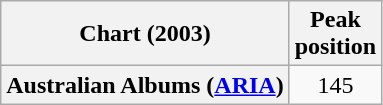<table class="wikitable sortable plainrowheaders" style="text-align:center">
<tr>
<th>Chart (2003)</th>
<th>Peak<br>position</th>
</tr>
<tr>
<th scope="row">Australian Albums (<a href='#'>ARIA</a>)</th>
<td>145</td>
</tr>
</table>
